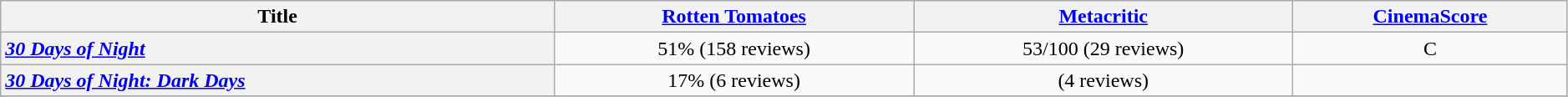<table class="wikitable sortable" width=99% border="1" style="text-align: center;">
<tr>
<th>Title</th>
<th><a href='#'>Rotten Tomatoes</a></th>
<th><a href='#'>Metacritic</a></th>
<th><a href='#'>CinemaScore</a></th>
</tr>
<tr>
<th style="text-align: left;"><em><a href='#'>30 Days of Night</a></em></th>
<td>51% (158 reviews)</td>
<td>53/100 (29 reviews)</td>
<td>C</td>
</tr>
<tr>
<th style="text-align: left;"><em><a href='#'>30 Days of Night: Dark Days</a></em></th>
<td>17% (6 reviews)</td>
<td> (4 reviews)</td>
<td></td>
</tr>
<tr>
</tr>
</table>
